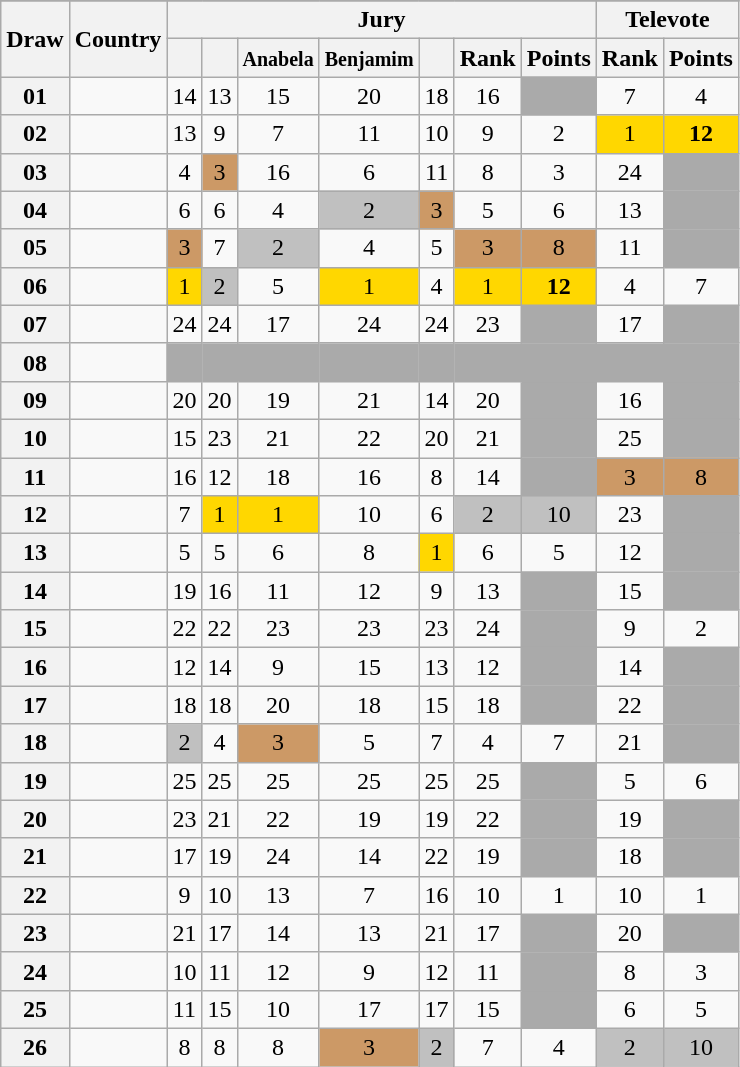<table class="sortable wikitable collapsible plainrowheaders" style="text-align:center;">
<tr>
</tr>
<tr>
<th scope="col" rowspan="2">Draw</th>
<th scope="col" rowspan="2">Country</th>
<th scope="col" colspan="7">Jury</th>
<th scope="col" colspan="2">Televote</th>
</tr>
<tr>
<th scope="col"><small></small></th>
<th scope="col"><small></small></th>
<th scope="col"><small>Anabela</small></th>
<th scope="col"><small>Benjamim</small></th>
<th scope="col"><small></small></th>
<th scope="col">Rank</th>
<th scope="col">Points</th>
<th scope="col">Rank</th>
<th scope="col">Points</th>
</tr>
<tr>
<th scope="row" style="text-align:center;">01</th>
<td style="text-align:left;"></td>
<td>14</td>
<td>13</td>
<td>15</td>
<td>20</td>
<td>18</td>
<td>16</td>
<td style="background:#AAAAAA;"></td>
<td>7</td>
<td>4</td>
</tr>
<tr>
<th scope="row" style="text-align:center;">02</th>
<td style="text-align:left;"></td>
<td>13</td>
<td>9</td>
<td>7</td>
<td>11</td>
<td>10</td>
<td>9</td>
<td>2</td>
<td style="background:gold;">1</td>
<td style="background:gold;"><strong>12</strong></td>
</tr>
<tr>
<th scope="row" style="text-align:center;">03</th>
<td style="text-align:left;"></td>
<td>4</td>
<td style="background:#CC9966;">3</td>
<td>16</td>
<td>6</td>
<td>11</td>
<td>8</td>
<td>3</td>
<td>24</td>
<td bgcolor="#AAAAAA"></td>
</tr>
<tr>
<th scope="row" style="text-align:center;">04</th>
<td style="text-align:left;"></td>
<td>6</td>
<td>6</td>
<td>4</td>
<td style="background:silver;">2</td>
<td style="background:#CC9966;">3</td>
<td>5</td>
<td>6</td>
<td>13</td>
<td bgcolor="#AAAAAA"></td>
</tr>
<tr>
<th scope="row" style="text-align:center;">05</th>
<td style="text-align:left;"></td>
<td style="background:#CC9966;">3</td>
<td>7</td>
<td style="background:silver;">2</td>
<td>4</td>
<td>5</td>
<td style="background:#CC9966;">3</td>
<td style="background:#CC9966;">8</td>
<td>11</td>
<td bgcolor="#AAAAAA"></td>
</tr>
<tr>
<th scope="row" style="text-align:center;">06</th>
<td style="text-align:left;"></td>
<td style="background:gold;">1</td>
<td style="background:silver;">2</td>
<td>5</td>
<td style="background:gold;">1</td>
<td>4</td>
<td style="background:gold;">1</td>
<td style="background:gold;"><strong>12</strong></td>
<td>4</td>
<td>7</td>
</tr>
<tr>
<th scope="row" style="text-align:center;">07</th>
<td style="text-align:left;"></td>
<td>24</td>
<td>24</td>
<td>17</td>
<td>24</td>
<td>24</td>
<td>23</td>
<td style="background:#AAAAAA;"></td>
<td>17</td>
<td bgcolor="#AAAAAA"></td>
</tr>
<tr class="sortbottom">
<th scope="row" style="text-align:center;">08</th>
<td style="text-align:left;"></td>
<td style="background:#AAAAAA;"></td>
<td style="background:#AAAAAA;"></td>
<td style="background:#AAAAAA;"></td>
<td style="background:#AAAAAA;"></td>
<td style="background:#AAAAAA;"></td>
<td style="background:#AAAAAA;"></td>
<td style="background:#AAAAAA;"></td>
<td style="background:#AAAAAA;"></td>
<td bgcolor="#AAAAAA"></td>
</tr>
<tr>
<th scope="row" style="text-align:center;">09</th>
<td style="text-align:left;"></td>
<td>20</td>
<td>20</td>
<td>19</td>
<td>21</td>
<td>14</td>
<td>20</td>
<td style="background:#AAAAAA;"></td>
<td>16</td>
<td bgcolor="#AAAAAA"></td>
</tr>
<tr>
<th scope="row" style="text-align:center;">10</th>
<td style="text-align:left;"></td>
<td>15</td>
<td>23</td>
<td>21</td>
<td>22</td>
<td>20</td>
<td>21</td>
<td style="background:#AAAAAA;"></td>
<td>25</td>
<td bgcolor="#AAAAAA"></td>
</tr>
<tr>
<th scope="row" style="text-align:center;">11</th>
<td style="text-align:left;"></td>
<td>16</td>
<td>12</td>
<td>18</td>
<td>16</td>
<td>8</td>
<td>14</td>
<td style="background:#AAAAAA;"></td>
<td style="background:#CC9966;">3</td>
<td style="background:#CC9966;">8</td>
</tr>
<tr>
<th scope="row" style="text-align:center;">12</th>
<td style="text-align:left;"></td>
<td>7</td>
<td style="background:gold;">1</td>
<td style="background:gold;">1</td>
<td>10</td>
<td>6</td>
<td style="background:silver;">2</td>
<td style="background:silver;">10</td>
<td>23</td>
<td bgcolor="#AAAAAA"></td>
</tr>
<tr>
<th scope="row" style="text-align:center;">13</th>
<td style="text-align:left;"></td>
<td>5</td>
<td>5</td>
<td>6</td>
<td>8</td>
<td style="background:gold;">1</td>
<td>6</td>
<td>5</td>
<td>12</td>
<td bgcolor="#AAAAAA"></td>
</tr>
<tr>
<th scope="row" style="text-align:center;">14</th>
<td style="text-align:left;"></td>
<td>19</td>
<td>16</td>
<td>11</td>
<td>12</td>
<td>9</td>
<td>13</td>
<td style="background:#AAAAAA;"></td>
<td>15</td>
<td bgcolor="#AAAAAA"></td>
</tr>
<tr>
<th scope="row" style="text-align:center;">15</th>
<td style="text-align:left;"></td>
<td>22</td>
<td>22</td>
<td>23</td>
<td>23</td>
<td>23</td>
<td>24</td>
<td style="background:#AAAAAA;"></td>
<td>9</td>
<td>2</td>
</tr>
<tr>
<th scope="row" style="text-align:center;">16</th>
<td style="text-align:left;"></td>
<td>12</td>
<td>14</td>
<td>9</td>
<td>15</td>
<td>13</td>
<td>12</td>
<td style="background:#AAAAAA;"></td>
<td>14</td>
<td bgcolor="#AAAAAA"></td>
</tr>
<tr>
<th scope="row" style="text-align:center;">17</th>
<td style="text-align:left;"></td>
<td>18</td>
<td>18</td>
<td>20</td>
<td>18</td>
<td>15</td>
<td>18</td>
<td style="background:#AAAAAA;"></td>
<td>22</td>
<td bgcolor="#AAAAAA"></td>
</tr>
<tr>
<th scope="row" style="text-align:center;">18</th>
<td style="text-align:left;"></td>
<td style="background:silver;">2</td>
<td>4</td>
<td style="background:#CC9966;">3</td>
<td>5</td>
<td>7</td>
<td>4</td>
<td>7</td>
<td>21</td>
<td bgcolor="#AAAAAA"></td>
</tr>
<tr>
<th scope="row" style="text-align:center;">19</th>
<td style="text-align:left;"></td>
<td>25</td>
<td>25</td>
<td>25</td>
<td>25</td>
<td>25</td>
<td>25</td>
<td style="background:#AAAAAA;"></td>
<td>5</td>
<td>6</td>
</tr>
<tr>
<th scope="row" style="text-align:center;">20</th>
<td style="text-align:left;"></td>
<td>23</td>
<td>21</td>
<td>22</td>
<td>19</td>
<td>19</td>
<td>22</td>
<td style="background:#AAAAAA;"></td>
<td>19</td>
<td bgcolor="#AAAAAA"></td>
</tr>
<tr>
<th scope="row" style="text-align:center;">21</th>
<td style="text-align:left;"></td>
<td>17</td>
<td>19</td>
<td>24</td>
<td>14</td>
<td>22</td>
<td>19</td>
<td style="background:#AAAAAA;"></td>
<td>18</td>
<td bgcolor="#AAAAAA"></td>
</tr>
<tr>
<th scope="row" style="text-align:center;">22</th>
<td style="text-align:left;"></td>
<td>9</td>
<td>10</td>
<td>13</td>
<td>7</td>
<td>16</td>
<td>10</td>
<td>1</td>
<td>10</td>
<td>1</td>
</tr>
<tr>
<th scope="row" style="text-align:center;">23</th>
<td style="text-align:left;"></td>
<td>21</td>
<td>17</td>
<td>14</td>
<td>13</td>
<td>21</td>
<td>17</td>
<td style="background:#AAAAAA;"></td>
<td>20</td>
<td bgcolor="#AAAAAA"></td>
</tr>
<tr>
<th scope="row" style="text-align:center;">24</th>
<td style="text-align:left;"></td>
<td>10</td>
<td>11</td>
<td>12</td>
<td>9</td>
<td>12</td>
<td>11</td>
<td style="background:#AAAAAA;"></td>
<td>8</td>
<td>3</td>
</tr>
<tr>
<th scope="row" style="text-align:center;">25</th>
<td style="text-align:left;"></td>
<td>11</td>
<td>15</td>
<td>10</td>
<td>17</td>
<td>17</td>
<td>15</td>
<td style="background:#AAAAAA;"></td>
<td>6</td>
<td>5</td>
</tr>
<tr>
<th scope="row" style="text-align:center;">26</th>
<td style="text-align:left;"></td>
<td>8</td>
<td>8</td>
<td>8</td>
<td style="background:#CC9966;">3</td>
<td style="background:silver;">2</td>
<td>7</td>
<td>4</td>
<td style="background:silver;">2</td>
<td style="background:silver;">10</td>
</tr>
</table>
